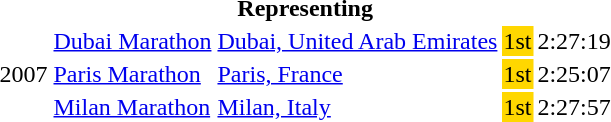<table>
<tr>
<th colspan="5">Representing </th>
</tr>
<tr>
<td rowspan=3>2007</td>
<td><a href='#'>Dubai Marathon</a></td>
<td><a href='#'>Dubai, United Arab Emirates</a></td>
<td bgcolor="gold">1st</td>
<td>2:27:19</td>
</tr>
<tr>
<td><a href='#'>Paris Marathon</a></td>
<td><a href='#'>Paris, France</a></td>
<td bgcolor="gold">1st</td>
<td>2:25:07</td>
</tr>
<tr>
<td><a href='#'>Milan Marathon</a></td>
<td><a href='#'>Milan, Italy</a></td>
<td bgcolor="gold">1st</td>
<td>2:27:57</td>
</tr>
</table>
